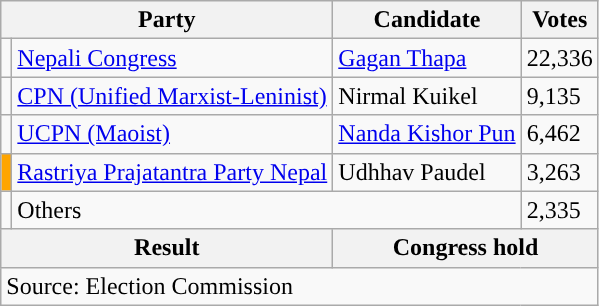<table class="wikitable">
<tr>
<th colspan="2">Party</th>
<th>Candidate</th>
<th>Votes</th>
</tr>
<tr>
<td style="background-color:"></td>
<td><a href='#'>Nepali Congress</a></td>
<td><a href='#'>Gagan Thapa</a></td>
<td>22,336</td>
</tr>
<tr>
<td style="background-color:"></td>
<td><a href='#'>CPN (Unified Marxist-Leninist)</a></td>
<td>Nirmal Kuikel</td>
<td>9,135</td>
</tr>
<tr>
<td style="background-color:"></td>
<td><a href='#'>UCPN (Maoist)</a></td>
<td><a href='#'>Nanda Kishor Pun</a></td>
<td>6,462</td>
</tr>
<tr>
<td style="background-color:orange"></td>
<td><a href='#'>Rastriya Prajatantra Party Nepal</a></td>
<td>Udhhav Paudel</td>
<td>3,263</td>
</tr>
<tr>
<td></td>
<td colspan="2">Others</td>
<td>2,335</td>
</tr>
<tr>
<th colspan="2">Result</th>
<th colspan="2">Congress hold</th>
</tr>
<tr>
<td colspan="4">Source: Election Commission</td>
</tr>
</table>
